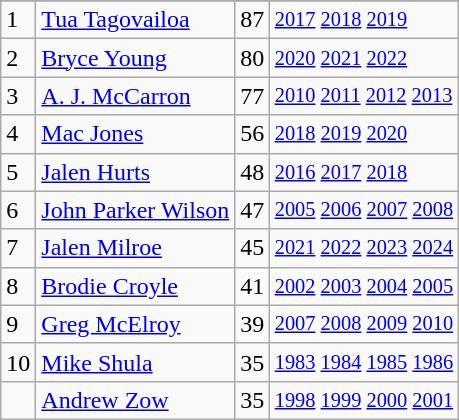<table class="wikitable">
<tr>
</tr>
<tr>
<td>1</td>
<td><a href='#'>Tua Tagovailoa</a></td>
<td>87</td>
<td style="font-size:85%;"><a href='#'>2017</a> <a href='#'>2018</a> <a href='#'>2019</a></td>
</tr>
<tr>
<td>2</td>
<td><a href='#'>Bryce Young</a></td>
<td>80</td>
<td style="font-size:85%;"><a href='#'>2020</a> <a href='#'>2021</a> <a href='#'>2022</a></td>
</tr>
<tr>
<td>3</td>
<td><a href='#'>A. J. McCarron</a></td>
<td>77</td>
<td style="font-size:85%;"><a href='#'>2010</a> <a href='#'>2011</a> <a href='#'>2012</a> <a href='#'>2013</a></td>
</tr>
<tr>
<td>4</td>
<td><a href='#'>Mac Jones</a></td>
<td>56</td>
<td style="font-size:85%;"><a href='#'>2018</a> <a href='#'>2019</a> <a href='#'>2020</a></td>
</tr>
<tr>
<td>5</td>
<td><a href='#'>Jalen Hurts</a></td>
<td>48</td>
<td style="font-size:85%;"><a href='#'>2016</a> <a href='#'>2017</a> <a href='#'>2018</a></td>
</tr>
<tr>
<td>6</td>
<td><a href='#'>John Parker Wilson</a></td>
<td>47</td>
<td style="font-size:85%;"><a href='#'>2005</a> <a href='#'>2006</a> <a href='#'>2007</a> <a href='#'>2008</a></td>
</tr>
<tr>
<td>7</td>
<td><a href='#'>Jalen Milroe</a></td>
<td>45</td>
<td style="font-size:85%;"><a href='#'>2021</a> <a href='#'>2022</a> <a href='#'>2023</a> <a href='#'>2024</a></td>
</tr>
<tr>
<td>8</td>
<td><a href='#'>Brodie Croyle</a></td>
<td>41</td>
<td style="font-size:85%;"><a href='#'>2002</a> <a href='#'>2003</a> <a href='#'>2004</a> <a href='#'>2005</a></td>
</tr>
<tr>
<td>9</td>
<td><a href='#'>Greg McElroy</a></td>
<td>39</td>
<td style="font-size:85%;"><a href='#'>2007</a> <a href='#'>2008</a> <a href='#'>2009</a> <a href='#'>2010</a></td>
</tr>
<tr>
<td>10</td>
<td><a href='#'>Mike Shula</a></td>
<td>35</td>
<td style="font-size:85%;"><a href='#'>1983</a> <a href='#'>1984</a> <a href='#'>1985</a> <a href='#'>1986</a></td>
</tr>
<tr>
<td></td>
<td><a href='#'>Andrew Zow</a></td>
<td>35</td>
<td style="font-size:85%;"><a href='#'>1998</a> <a href='#'>1999</a> <a href='#'>2000</a> <a href='#'>2001</a></td>
</tr>
</table>
